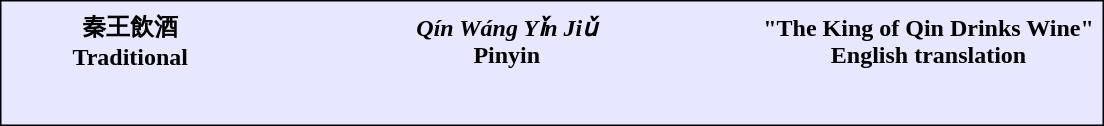<table align=center cellpadding="5" cellspacing="1" style="border:1px solid black; background-color:#e7e8ff;">
<tr align=center bgcolor=#d7a8ff>
</tr>
<tr>
<th>秦王飲酒<br>Traditional</th>
<th><em>Qín Wáng Yǐn Jiǔ</em><br>Pinyin</th>
<th>"The King of Qin Drinks Wine"<br>English translation</th>
</tr>
<tr valign=top>
<td style="width:10em;"><br></td>
<td style="width:20em;"><br></td>
<td><br></td>
</tr>
<tr>
</tr>
</table>
